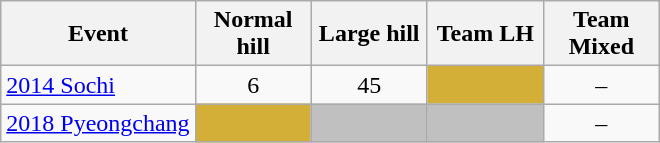<table class="wikitable" style="text-align: center;">
<tr ">
<th>Event</th>
<th style="width:70px;">Normal hill</th>
<th style="width:70px;">Large hill</th>
<th style="width:70px;">Team LH</th>
<th style="width:70px;">Team Mixed</th>
</tr>
<tr>
<td align=left> <a href='#'>2014 Sochi</a></td>
<td>6</td>
<td>45</td>
<td align=center bgcolor=#D4AF37></td>
<td>–</td>
</tr>
<tr>
<td align=left> <a href='#'>2018 Pyeongchang</a></td>
<td align=center bgcolor=#D4AF37></td>
<td align=center bgcolor=silver></td>
<td align=center bgcolor=silver></td>
<td>–</td>
</tr>
</table>
